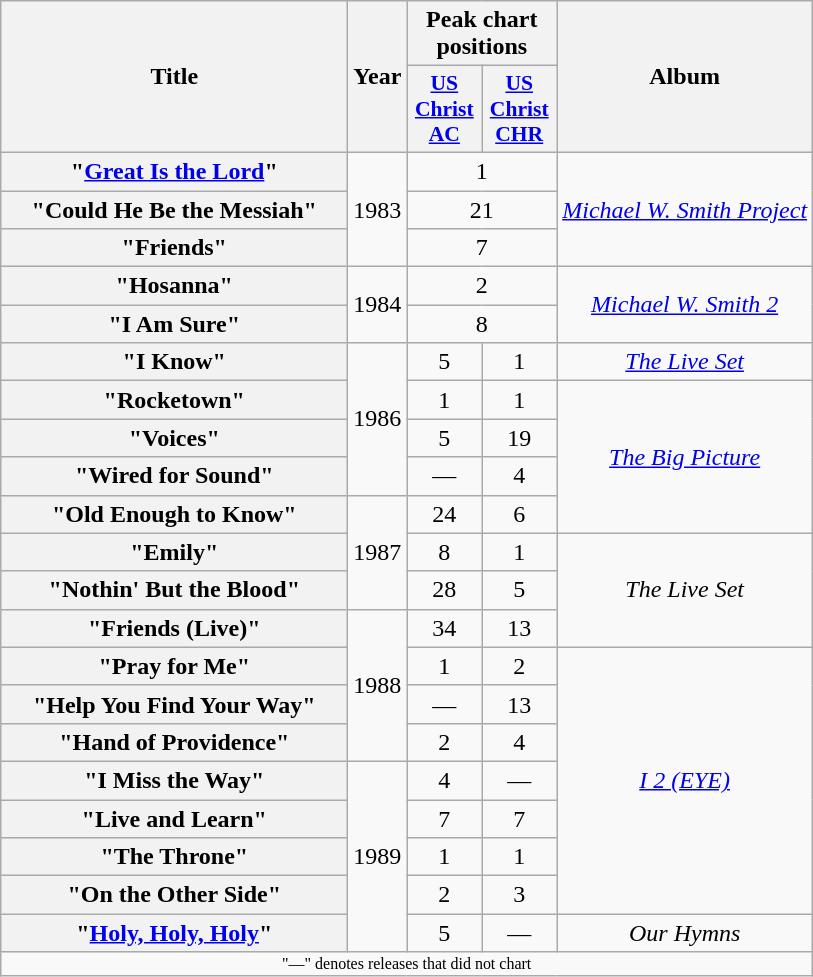<table class="wikitable plainrowheaders" style="text-align:center;">
<tr>
<th scope="col" rowspan="2" style="width:14em;">Title</th>
<th scope="col" rowspan="2" style="width:1em;">Year</th>
<th scope="col" colspan="2">Peak chart positions</th>
<th scope="col" rowspan="2">Album</th>
</tr>
<tr>
<th style="width:3em; font-size:90%"><a href='#'>US Christ AC</a><br></th>
<th style="width:3em; font-size:90%"><a href='#'>US Christ CHR</a><br></th>
</tr>
<tr>
<th scope="row">"<a href='#'>Great Is the Lord</a>"</th>
<td rowspan="3">1983</td>
<td colspan="2">1</td>
<td rowspan="3"><em><a href='#'>Michael W. Smith Project</a></em></td>
</tr>
<tr>
<th scope="row">"Could He Be the Messiah"</th>
<td colspan="2">21</td>
</tr>
<tr>
<th scope="row">"Friends" </th>
<td colspan="2">7</td>
</tr>
<tr>
<th scope="row">"Hosanna"</th>
<td rowspan="2">1984</td>
<td colspan="2">2</td>
<td rowspan="2"><em><a href='#'>Michael W. Smith 2</a></em></td>
</tr>
<tr>
<th scope="row">"I Am Sure"</th>
<td colspan="2">8</td>
</tr>
<tr>
<th scope="row">"I Know"</th>
<td rowspan="4">1986</td>
<td>5</td>
<td>1</td>
<td><em><a href='#'>The Live Set</a></em></td>
</tr>
<tr>
<th scope="row">"Rocketown"</th>
<td>1</td>
<td>1</td>
<td rowspan="4"><em><a href='#'>The Big Picture</a></em></td>
</tr>
<tr>
<th scope="row">"Voices"</th>
<td>5</td>
<td>19</td>
</tr>
<tr>
<th scope="row">"Wired for Sound"</th>
<td>—</td>
<td>4</td>
</tr>
<tr>
<th scope="row">"Old Enough to Know"</th>
<td rowspan="3">1987</td>
<td>24</td>
<td>6</td>
</tr>
<tr>
<th scope="row">"Emily"</th>
<td>8</td>
<td>1</td>
<td rowspan="3"><em>The Live Set</em></td>
</tr>
<tr>
<th scope="row">"Nothin' But the Blood"</th>
<td>28</td>
<td>5</td>
</tr>
<tr>
<th scope="row">"Friends (Live)"</th>
<td rowspan="4">1988</td>
<td>34</td>
<td>13</td>
</tr>
<tr>
<th scope="row">"Pray for Me"</th>
<td>1</td>
<td>2</td>
<td rowspan="7"><em><a href='#'>I 2 (EYE)</a></em></td>
</tr>
<tr>
<th scope="row">"Help You Find Your Way"</th>
<td>—</td>
<td>13</td>
</tr>
<tr>
<th scope="row">"Hand of Providence"</th>
<td>2</td>
<td>4</td>
</tr>
<tr>
<th scope="row">"I Miss the Way"</th>
<td rowspan="5">1989</td>
<td>4</td>
<td>—</td>
</tr>
<tr>
<th scope="row">"Live and Learn"</th>
<td>7</td>
<td>7</td>
</tr>
<tr>
<th scope="row">"The Throne"</th>
<td>1</td>
<td>1</td>
</tr>
<tr>
<th scope="row">"On the Other Side"</th>
<td>2</td>
<td>3</td>
</tr>
<tr>
<th scope="row">"<a href='#'>Holy, Holy, Holy</a>"</th>
<td>5</td>
<td>—</td>
<td><em>Our Hymns</em></td>
</tr>
<tr>
<td colspan="10" style="font-size:8pt">"—" denotes releases that did not chart</td>
</tr>
</table>
